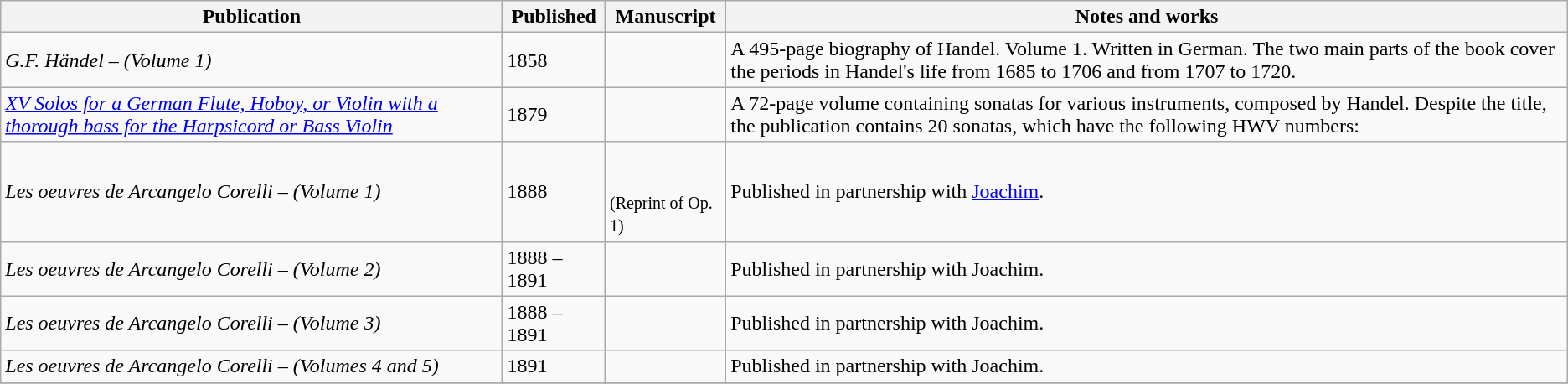<table class="wikitable sortable">
<tr>
<th>Publication</th>
<th>Published</th>
<th class="unsortable">Manuscript</th>
<th class="unsortable">Notes and works</th>
</tr>
<tr>
<td><em>G.F. Händel</em> – <em>(Volume 1)</em></td>
<td>1858</td>
<td></td>
<td>A 495-page biography of Handel. Volume 1. Written in German. The two main parts of the book cover the periods in Handel's life from 1685 to 1706 and from 1707 to 1720.</td>
</tr>
<tr>
<td><em><a href='#'>XV Solos for a German Flute, Hoboy, or Violin with a thorough bass for the Harpsicord or Bass Violin</a></em></td>
<td>1879</td>
<td></td>
<td>A 72-page volume containing sonatas for various instruments, composed by Handel. Despite the title, the publication contains 20 sonatas, which have the following HWV numbers:<br></td>
</tr>
<tr>
<td><em>Les oeuvres de Arcangelo Corelli – (Volume 1)</em></td>
<td>1888</td>
<td><br><br><small>(Reprint of Op. 1)</small></td>
<td>Published in partnership with <a href='#'>Joachim</a>.<br></td>
</tr>
<tr>
<td><em>Les oeuvres de Arcangelo Corelli – (Volume 2)</em></td>
<td>1888 – 1891</td>
<td></td>
<td>Published in partnership with Joachim.<br></td>
</tr>
<tr>
<td><em>Les oeuvres de Arcangelo Corelli – (Volume 3)</em></td>
<td>1888 – 1891</td>
<td></td>
<td>Published in partnership with Joachim.<br></td>
</tr>
<tr>
<td><em>Les oeuvres de Arcangelo Corelli – (Volumes 4 and 5)</em></td>
<td>1891</td>
<td></td>
<td>Published in partnership with Joachim.<br></td>
</tr>
<tr>
</tr>
</table>
